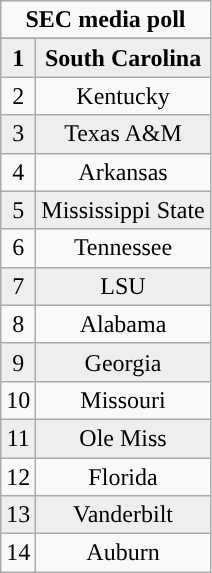<table class="wikitable" style="display: inline-table;">
<tr>
<td align="center" Colspan="3"><strong>SEC media poll</strong></td>
</tr>
<tr align="center">
</tr>
<tr align="center" style="background:#eeeeee;">
<td><strong>1</strong></td>
<td><strong>South Carolina</strong></td>
</tr>
<tr align="center">
<td>2</td>
<td>Kentucky</td>
</tr>
<tr align="center" style="background:#eeeeee;">
<td>3</td>
<td>Texas A&M</td>
</tr>
<tr align="center">
<td>4</td>
<td>Arkansas</td>
</tr>
<tr align="center" style="background:#eeeeee;">
<td>5</td>
<td>Mississippi State</td>
</tr>
<tr align="center">
<td>6</td>
<td>Tennessee</td>
</tr>
<tr align="center" style="background:#eeeeee;">
<td>7</td>
<td>LSU</td>
</tr>
<tr align="center">
<td>8</td>
<td>Alabama</td>
</tr>
<tr align="center" style="background:#eeeeee;">
<td>9</td>
<td>Georgia</td>
</tr>
<tr align="center">
<td>10</td>
<td>Missouri</td>
</tr>
<tr align="center" style="background:#eeeeee;">
<td>11</td>
<td>Ole Miss</td>
</tr>
<tr align="center">
<td>12</td>
<td>Florida</td>
</tr>
<tr align="center" style="background:#eeeeee;">
<td>13</td>
<td>Vanderbilt</td>
</tr>
<tr align="center">
<td>14</td>
<td>Auburn</td>
</tr>
</table>
